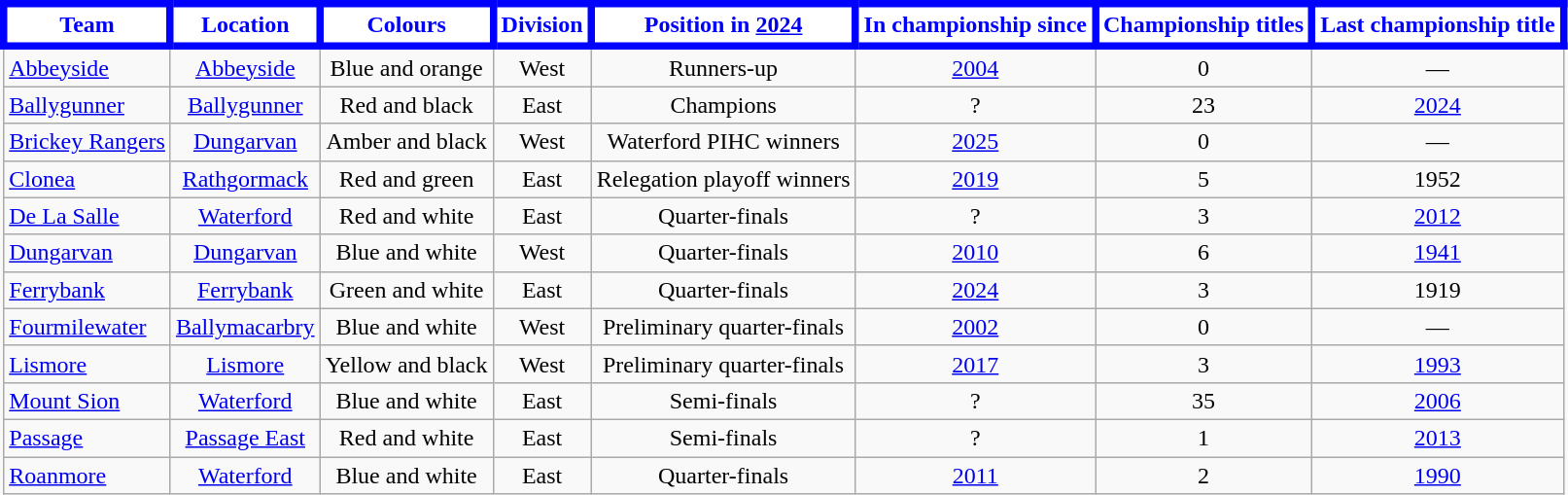<table class="wikitable sortable" style="text-align:center;">
<tr>
<th style="background:white;color:blue; border:5px solid blue">Team</th>
<th style="background:white;color:blue; border:5px solid blue">Location</th>
<th style="background:white;color:blue; border:5px solid blue">Colours</th>
<th style="background:white;color:blue; border:5px solid blue">Division</th>
<th style="background:white;color:blue; border:5px solid blue">Position in <a href='#'>2024</a></th>
<th style="background:white;color:blue; border:5px solid blue">In championship since</th>
<th style="background:white;color:blue; border:5px solid blue">Championship titles</th>
<th style="background:white;color:blue; border:5px solid blue">Last championship title</th>
</tr>
<tr>
<td style="text-align:left;"> <a href='#'>Abbeyside</a></td>
<td><a href='#'>Abbeyside</a></td>
<td>Blue and orange</td>
<td>West</td>
<td>Runners-up</td>
<td><a href='#'>2004</a></td>
<td>0</td>
<td>—</td>
</tr>
<tr>
<td style="text-align:left;"> <a href='#'>Ballygunner</a></td>
<td><a href='#'>Ballygunner</a></td>
<td>Red and black</td>
<td>East</td>
<td>Champions</td>
<td>?</td>
<td>23</td>
<td><a href='#'>2024</a></td>
</tr>
<tr>
<td style="text-align:left;"> <a href='#'>Brickey Rangers</a></td>
<td><a href='#'>Dungarvan</a></td>
<td>Amber and black</td>
<td>West</td>
<td>Waterford PIHC winners</td>
<td><a href='#'>2025</a></td>
<td>0</td>
<td>—</td>
</tr>
<tr>
<td style="text-align:left;"> <a href='#'>Clonea</a></td>
<td><a href='#'>Rathgormack</a></td>
<td>Red and green</td>
<td>East</td>
<td>Relegation playoff winners</td>
<td><a href='#'>2019</a></td>
<td>5</td>
<td>1952</td>
</tr>
<tr>
<td style="text-align:left;"> <a href='#'>De La Salle</a></td>
<td><a href='#'>Waterford</a></td>
<td>Red and white</td>
<td>East</td>
<td>Quarter-finals</td>
<td>?</td>
<td>3</td>
<td><a href='#'>2012</a></td>
</tr>
<tr>
<td style="text-align:left;"> <a href='#'>Dungarvan</a></td>
<td><a href='#'>Dungarvan</a></td>
<td>Blue and white</td>
<td>West</td>
<td>Quarter-finals</td>
<td><a href='#'>2010</a></td>
<td>6</td>
<td><a href='#'>1941</a></td>
</tr>
<tr>
<td style="text-align:left;"> <a href='#'>Ferrybank</a></td>
<td><a href='#'>Ferrybank</a></td>
<td>Green and white</td>
<td>East</td>
<td>Quarter-finals</td>
<td><a href='#'>2024</a></td>
<td>3</td>
<td>1919</td>
</tr>
<tr>
<td style="text-align:left;"> <a href='#'>Fourmilewater</a></td>
<td><a href='#'>Ballymacarbry</a></td>
<td>Blue and white</td>
<td>West</td>
<td>Preliminary quarter-finals</td>
<td><a href='#'>2002</a></td>
<td>0</td>
<td>—</td>
</tr>
<tr>
<td style="text-align:left;"> <a href='#'>Lismore</a></td>
<td><a href='#'>Lismore</a></td>
<td>Yellow and black</td>
<td>West</td>
<td>Preliminary quarter-finals</td>
<td><a href='#'>2017</a></td>
<td>3</td>
<td><a href='#'>1993</a></td>
</tr>
<tr>
<td style="text-align:left;"> <a href='#'>Mount Sion</a></td>
<td><a href='#'>Waterford</a></td>
<td>Blue and white</td>
<td>East</td>
<td>Semi-finals</td>
<td>?</td>
<td>35</td>
<td><a href='#'>2006</a></td>
</tr>
<tr>
<td style="text-align:left;"> <a href='#'>Passage</a></td>
<td><a href='#'>Passage East</a></td>
<td>Red and white</td>
<td>East</td>
<td>Semi-finals</td>
<td>?</td>
<td>1</td>
<td><a href='#'>2013</a></td>
</tr>
<tr>
<td style="text-align:left;"> <a href='#'>Roanmore</a></td>
<td><a href='#'>Waterford</a></td>
<td>Blue and white</td>
<td>East</td>
<td>Quarter-finals</td>
<td><a href='#'>2011</a></td>
<td>2</td>
<td><a href='#'>1990</a></td>
</tr>
</table>
